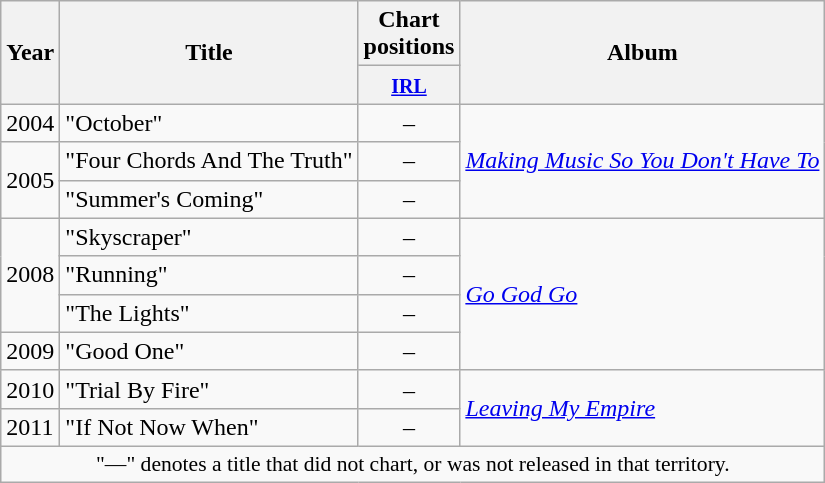<table class="wikitable">
<tr>
<th rowspan="2">Year</th>
<th rowspan="2">Title</th>
<th colspan="1">Chart positions</th>
<th rowspan="2">Album</th>
</tr>
<tr>
<th style="width:40px;"><small><a href='#'>IRL</a></small></th>
</tr>
<tr>
<td>2004</td>
<td>"October"</td>
<td style="text-align:center;">–</td>
<td rowspan="3"><em><a href='#'>Making Music So You Don't Have To</a></em></td>
</tr>
<tr>
<td rowspan="2">2005</td>
<td>"Four Chords And The Truth"</td>
<td style="text-align:center;">–</td>
</tr>
<tr>
<td>"Summer's Coming"</td>
<td style="text-align:center;">–</td>
</tr>
<tr>
<td rowspan="3">2008</td>
<td>"Skyscraper"</td>
<td style="text-align:center;">–</td>
<td rowspan="4"><em><a href='#'>Go God Go</a></em></td>
</tr>
<tr>
<td>"Running"</td>
<td style="text-align:center;">–</td>
</tr>
<tr>
<td>"The Lights"</td>
<td style="text-align:center;">–</td>
</tr>
<tr>
<td>2009</td>
<td>"Good One"</td>
<td style="text-align:center;">–</td>
</tr>
<tr>
<td>2010</td>
<td>"Trial By Fire"</td>
<td style="text-align:center;">–</td>
<td rowspan="2"><em><a href='#'>Leaving My Empire</a></em></td>
</tr>
<tr>
<td rowspan="1">2011</td>
<td>"If Not Now When"</td>
<td style="text-align:center;">–</td>
</tr>
<tr>
<td colspan="7" align="center" style="font-size:90%">"—" denotes a title that did not chart, or was not released in that territory.</td>
</tr>
</table>
